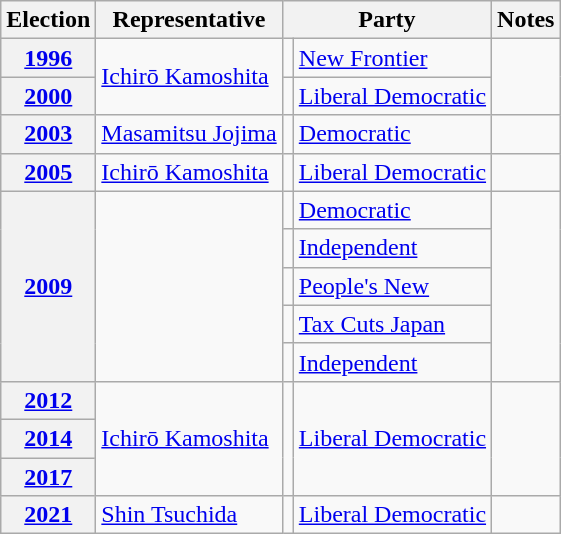<table class=wikitable>
<tr valign=bottom>
<th>Election</th>
<th>Representative</th>
<th colspan="2">Party</th>
<th>Notes</th>
</tr>
<tr>
<th><a href='#'>1996</a></th>
<td rowspan="2"><a href='#'>Ichirō Kamoshita</a></td>
<td bgcolor=></td>
<td><a href='#'>New Frontier</a></td>
<td rowspan="2"></td>
</tr>
<tr>
<th><a href='#'>2000</a></th>
<td bgcolor=></td>
<td><a href='#'>Liberal Democratic</a></td>
</tr>
<tr>
<th><a href='#'>2003</a></th>
<td><a href='#'>Masamitsu Jojima</a></td>
<td bgcolor=></td>
<td><a href='#'>Democratic</a></td>
<td></td>
</tr>
<tr>
<th><a href='#'>2005</a></th>
<td><a href='#'>Ichirō Kamoshita</a></td>
<td bgcolor=></td>
<td><a href='#'>Liberal Democratic</a></td>
<td></td>
</tr>
<tr>
<th rowspan="5"><a href='#'>2009</a></th>
<td rowspan="5"></td>
<td bgcolor=></td>
<td><a href='#'>Democratic</a></td>
<td rowspan="5"></td>
</tr>
<tr>
<td bgcolor=></td>
<td><a href='#'>Independent</a></td>
</tr>
<tr>
<td bgcolor=></td>
<td><a href='#'>People's New</a></td>
</tr>
<tr>
<td bgcolor=></td>
<td><a href='#'>Tax Cuts Japan</a></td>
</tr>
<tr>
<td bgcolor=></td>
<td><a href='#'>Independent</a></td>
</tr>
<tr>
<th><a href='#'>2012</a></th>
<td rowspan="3"><a href='#'>Ichirō Kamoshita</a></td>
<td rowspan="3" bgcolor=></td>
<td rowspan="3"><a href='#'>Liberal Democratic</a></td>
<td rowspan="3"></td>
</tr>
<tr>
<th><a href='#'>2014</a></th>
</tr>
<tr>
<th><a href='#'>2017</a></th>
</tr>
<tr>
<th><a href='#'>2021</a></th>
<td><a href='#'>Shin Tsuchida</a></td>
<td bgcolor=></td>
<td><a href='#'>Liberal Democratic</a></td>
<td></td>
</tr>
</table>
